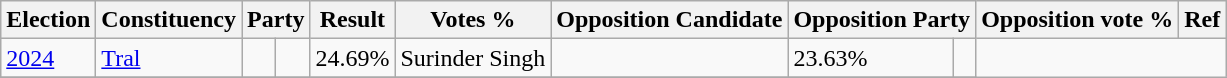<table class="wikitable sortable">
<tr>
<th>Election</th>
<th>Constituency</th>
<th colspan="2">Party</th>
<th>Result</th>
<th>Votes %</th>
<th>Opposition Candidate</th>
<th colspan="2">Opposition Party</th>
<th>Opposition vote %</th>
<th>Ref</th>
</tr>
<tr>
<td><a href='#'>2024</a></td>
<td><a href='#'>Tral</a></td>
<td></td>
<td></td>
<td>24.69%</td>
<td>Surinder Singh</td>
<td></td>
<td>23.63%</td>
<td></td>
</tr>
<tr>
</tr>
</table>
